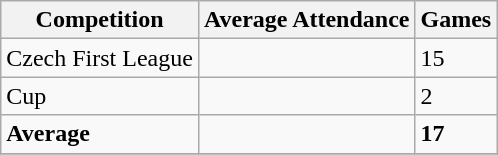<table class="wikitable"  class= style="text-align:center; border:1px #aaa solid; font-size:95%;">
<tr>
<th>Competition</th>
<th>Average Attendance</th>
<th>Games</th>
</tr>
<tr>
<td>Czech First League</td>
<td></td>
<td>15</td>
</tr>
<tr>
<td>Cup</td>
<td></td>
<td>2</td>
</tr>
<tr>
<td><strong>Average</strong></td>
<td><strong></strong></td>
<td><strong>17</strong></td>
</tr>
<tr>
</tr>
</table>
